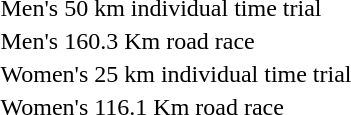<table>
<tr>
<td>Men's 50 km individual time trial</td>
<td></td>
<td></td>
<td></td>
</tr>
<tr>
<td>Men's 160.3 Km road race</td>
<td></td>
<td></td>
<td></td>
</tr>
<tr>
<td>Women's 25 km individual time trial</td>
<td></td>
<td></td>
<td></td>
</tr>
<tr>
<td>Women's 116.1 Km road race</td>
<td></td>
<td></td>
<td></td>
</tr>
</table>
